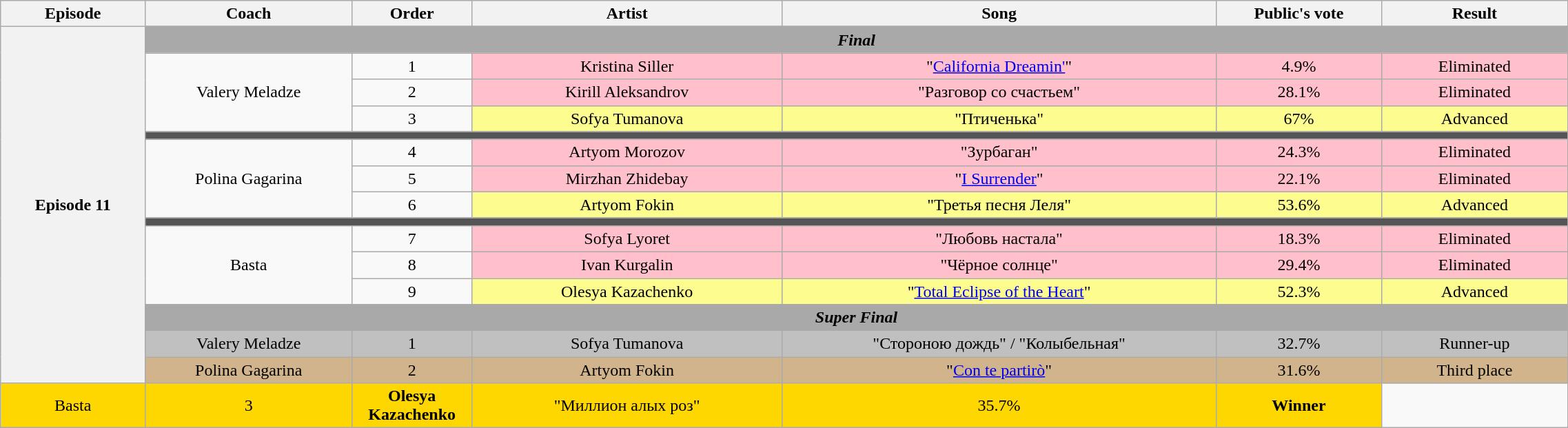<table class="wikitable" style="text-align:center; width:120%;">
<tr>
<th style="width:07%;">Episode</th>
<th style="width:10%;">Coach</th>
<th style="width:05%;">Order</th>
<th style="width:15%;">Artist</th>
<th style="width:21%;">Song</th>
<th style="width:08%;">Public's vote</th>
<th style="width:09%;">Result</th>
</tr>
<tr>
<th rowspan=17 scope="row">Episode 11 <br> </th>
</tr>
<tr>
<td colspan=6 style = "background: darkgray"><strong><em>Final</em></strong></td>
</tr>
<tr>
<td rowspan=3>Valery Meladze</td>
<td>1</td>
<td style="background:pink;">Kristina Siller</td>
<td style="background:pink;">"<a href='#'>California Dreamin'</a>"</td>
<td style="background:pink;">4.9%</td>
<td style="background:pink;">Eliminated</td>
</tr>
<tr>
<td>2</td>
<td style="background:pink;">Kirill Aleksandrov</td>
<td style="background:pink;">"Разговор со счастьем"</td>
<td style="background:pink;">28.1%</td>
<td style="background:pink;">Eliminated</td>
</tr>
<tr>
<td>3</td>
<td style="background:#fdfc8f;">Sofya Tumanova</td>
<td style="background:#fdfc8f;">"Птиченька"</td>
<td style="background:#fdfc8f;">67%</td>
<td style="background:#fdfc8f;">Advanced</td>
</tr>
<tr>
<td colspan=6 style="background:#555555;"></td>
</tr>
<tr>
<td rowspan=3>Polina Gagarina</td>
<td>4</td>
<td style="background:pink;">Artyom Morozov</td>
<td style="background:pink;">"Зурбаган"</td>
<td style="background:pink;">24.3%</td>
<td style="background:pink;">Eliminated</td>
</tr>
<tr>
<td>5</td>
<td style="background:pink;">Mirzhan Zhidebay</td>
<td style="background:pink;">"<a href='#'>I Surrender</a>"</td>
<td style="background:pink;">22.1%</td>
<td style="background:pink;">Eliminated</td>
</tr>
<tr>
<td>6</td>
<td style="background:#fdfc8f;">Artyom Fokin</td>
<td style="background:#fdfc8f;">"Третья песня Леля"</td>
<td style="background:#fdfc8f;">53.6%</td>
<td style="background:#fdfc8f;">Advanced</td>
</tr>
<tr>
<td colspan=6 style="background:#555555;"></td>
</tr>
<tr>
<td rowspan=3>Basta</td>
<td>7</td>
<td style="background:pink;">Sofya Lyoret</td>
<td style="background:pink;">"Любовь настала"</td>
<td style="background:pink;">18.3%</td>
<td style="background:pink;">Eliminated</td>
</tr>
<tr>
<td>8</td>
<td style="background:pink;">Ivan Kurgalin</td>
<td style="background:pink;">"Чёрное солнце"</td>
<td style="background:pink;">29.4%</td>
<td style="background:pink;">Eliminated</td>
</tr>
<tr>
<td>9</td>
<td style="background:#fdfc8f;">Olesya Kazachenko</td>
<td style="background:#fdfc8f;">"<a href='#'>Total Eclipse of the Heart</a>"</td>
<td style="background:#fdfc8f;">52.3%</td>
<td style="background:#fdfc8f;">Advanced</td>
</tr>
<tr>
<td colspan = 6 style = "background: darkgray"><strong><em>Super Final</em></strong></td>
</tr>
<tr>
</tr>
<tr bgcolor="silver">
<td>Valery Meladze</td>
<td>1</td>
<td>Sofya Tumanova</td>
<td>"Стороною дождь" / "Колыбельная"</td>
<td>32.7%</td>
<td>Runner-up</td>
</tr>
<tr bgcolor="tan">
<td>Polina Gagarina</td>
<td>2</td>
<td>Artyom Fokin</td>
<td>"<a href='#'>Con te partirò</a>"</td>
<td>31.6%</td>
<td>Third place</td>
</tr>
<tr bgcolor="gold">
<td>Basta</td>
<td>3</td>
<td><strong>Olesya Kazachenko</strong></td>
<td>"Миллион алых роз"</td>
<td>35.7%</td>
<td><strong>Winner</strong></td>
</tr>
</table>
